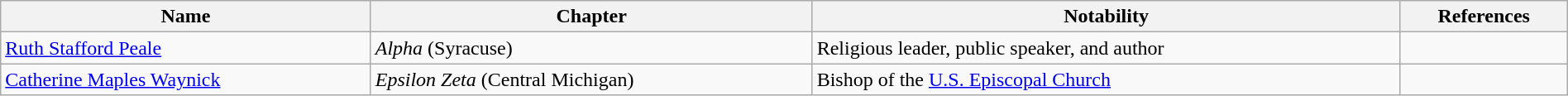<table class="wikitable" style="width:100%;">
<tr>
<th>Name</th>
<th>Chapter</th>
<th>Notability</th>
<th>References</th>
</tr>
<tr>
<td><a href='#'>Ruth Stafford Peale</a></td>
<td><em>Alpha</em> (Syracuse)</td>
<td>Religious leader, public speaker, and author</td>
<td></td>
</tr>
<tr>
<td><a href='#'>Catherine Maples Waynick</a></td>
<td><em>Epsilon Zeta</em> (Central Michigan)</td>
<td>Bishop of the <a href='#'>U.S. Episcopal Church</a></td>
<td></td>
</tr>
</table>
